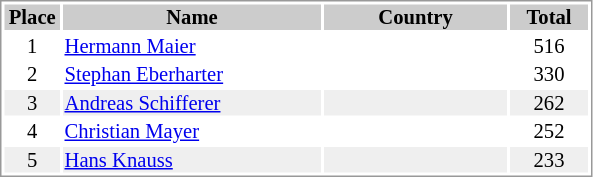<table border="0" style="border: 1px solid #999; background-color:#FFFFFF; text-align:center; font-size:86%; line-height:15px;">
<tr align="center" bgcolor="#CCCCCC">
<th width=35>Place</th>
<th width=170>Name</th>
<th width=120>Country</th>
<th width=50>Total</th>
</tr>
<tr>
<td>1</td>
<td align="left"><a href='#'>Hermann Maier</a></td>
<td align="left"></td>
<td>516</td>
</tr>
<tr>
<td>2</td>
<td align="left"><a href='#'>Stephan Eberharter</a></td>
<td align="left"></td>
<td>330</td>
</tr>
<tr bgcolor="#EFEFEF">
<td>3</td>
<td align="left"><a href='#'>Andreas Schifferer</a></td>
<td align="left"></td>
<td>262</td>
</tr>
<tr>
<td>4</td>
<td align="left"><a href='#'>Christian Mayer</a></td>
<td align="left"></td>
<td>252</td>
</tr>
<tr bgcolor="#EFEFEF">
<td>5</td>
<td align="left"><a href='#'>Hans Knauss</a></td>
<td align="left"></td>
<td>233</td>
</tr>
</table>
